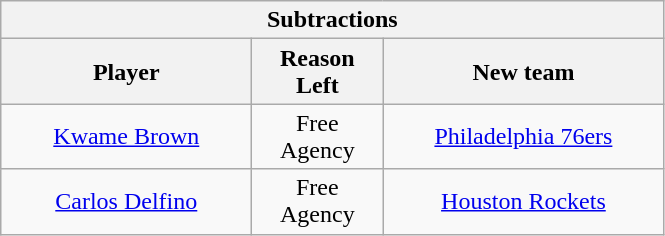<table class="wikitable" style="text-align:center">
<tr>
<th colspan=3>Subtractions</th>
</tr>
<tr>
<th style="width:160px">Player</th>
<th style="width:80px">Reason Left</th>
<th style="width:180px">New team</th>
</tr>
<tr>
<td><a href='#'>Kwame Brown</a></td>
<td>Free Agency</td>
<td><a href='#'>Philadelphia 76ers</a></td>
</tr>
<tr>
<td><a href='#'>Carlos Delfino</a></td>
<td>Free Agency</td>
<td><a href='#'>Houston Rockets</a></td>
</tr>
</table>
